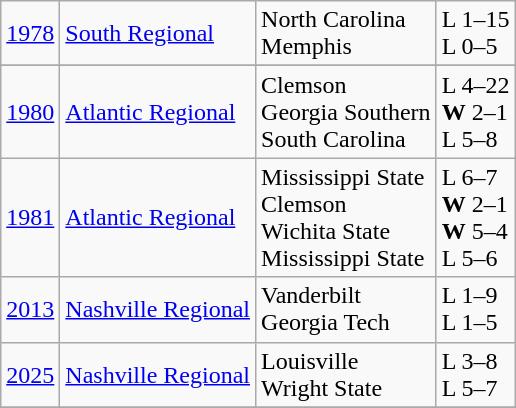<table class="wikitable">
<tr>
<td><a href='#'>1978</a></td>
<td><a href='#'>South Regional</a></td>
<td>North Carolina<br>Memphis</td>
<td>L 1–15<br>L 0–5</td>
</tr>
<tr>
</tr>
<tr>
<td><a href='#'>1980</a></td>
<td><a href='#'>Atlantic Regional</a></td>
<td>Clemson<br>Georgia Southern<br>South Carolina</td>
<td>L 4–22<br><strong>W</strong> 2–1<br>L 5–8</td>
</tr>
<tr>
<td><a href='#'>1981</a></td>
<td><a href='#'>Atlantic Regional</a></td>
<td>Mississippi State<br>Clemson<br>Wichita State<br>Mississippi State</td>
<td>L 6–7<br><strong>W</strong> 2–1<br><strong>W</strong> 5–4<br>L 5–6</td>
</tr>
<tr>
<td><a href='#'>2013</a></td>
<td><a href='#'>Nashville Regional</a></td>
<td>Vanderbilt<br>Georgia Tech</td>
<td>L 1–9<br>L 1–5</td>
</tr>
<tr>
<td><a href='#'>2025</a></td>
<td><a href='#'>Nashville Regional</a></td>
<td>Louisville<br>Wright State</td>
<td>L 3–8<br>L 5–7</td>
</tr>
<tr>
</tr>
</table>
